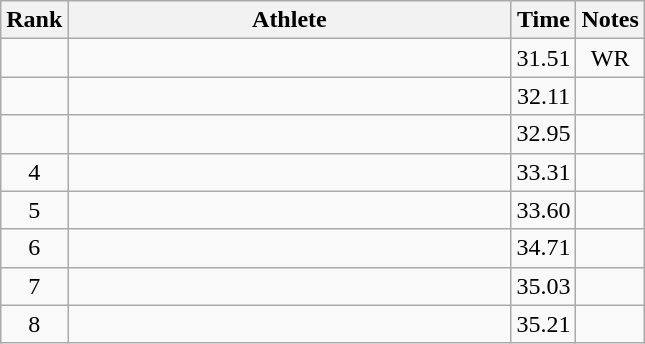<table class="wikitable" style="text-align:center">
<tr>
<th>Rank</th>
<th Style="width:18em">Athlete</th>
<th>Time</th>
<th>Notes</th>
</tr>
<tr>
<td></td>
<td style="text-align:left"></td>
<td>31.51</td>
<td>WR</td>
</tr>
<tr>
<td></td>
<td style="text-align:left"></td>
<td>32.11</td>
<td></td>
</tr>
<tr>
<td></td>
<td style="text-align:left"></td>
<td>32.95</td>
<td></td>
</tr>
<tr>
<td>4</td>
<td style="text-align:left"></td>
<td>33.31</td>
<td></td>
</tr>
<tr>
<td>5</td>
<td style="text-align:left"></td>
<td>33.60</td>
<td></td>
</tr>
<tr>
<td>6</td>
<td style="text-align:left"></td>
<td>34.71</td>
<td></td>
</tr>
<tr>
<td>7</td>
<td style="text-align:left"></td>
<td>35.03</td>
<td></td>
</tr>
<tr>
<td>8</td>
<td style="text-align:left"></td>
<td>35.21</td>
<td></td>
</tr>
</table>
